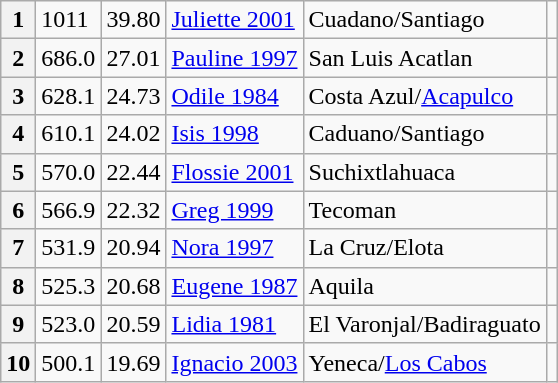<table class="wikitable">
<tr>
<th scope="row">1</th>
<td>1011</td>
<td>39.80</td>
<td><a href='#'>Juliette 2001</a></td>
<td>Cuadano/Santiago</td>
<td></td>
</tr>
<tr>
<th scope="row">2</th>
<td>686.0</td>
<td>27.01</td>
<td><a href='#'>Pauline 1997</a></td>
<td>San Luis Acatlan</td>
<td></td>
</tr>
<tr>
<th scope="row">3</th>
<td>628.1</td>
<td>24.73</td>
<td><a href='#'>Odile 1984</a></td>
<td>Costa Azul/<a href='#'>Acapulco</a></td>
<td></td>
</tr>
<tr>
<th scope="row">4</th>
<td>610.1</td>
<td>24.02</td>
<td><a href='#'>Isis 1998</a></td>
<td>Caduano/Santiago</td>
<td></td>
</tr>
<tr>
<th scope="row">5</th>
<td>570.0</td>
<td>22.44</td>
<td><a href='#'>Flossie 2001</a></td>
<td>Suchixtlahuaca</td>
<td></td>
</tr>
<tr>
<th scope="row">6</th>
<td>566.9</td>
<td>22.32</td>
<td><a href='#'>Greg 1999</a></td>
<td>Tecoman</td>
<td></td>
</tr>
<tr>
<th scope="row">7</th>
<td>531.9</td>
<td>20.94</td>
<td><a href='#'>Nora 1997</a></td>
<td>La Cruz/Elota</td>
<td></td>
</tr>
<tr>
<th scope="row">8</th>
<td>525.3</td>
<td>20.68</td>
<td><a href='#'>Eugene 1987</a></td>
<td>Aquila</td>
<td></td>
</tr>
<tr>
<th scope="row">9</th>
<td>523.0</td>
<td>20.59</td>
<td><a href='#'>Lidia 1981</a></td>
<td>El Varonjal/Badiraguato</td>
<td></td>
</tr>
<tr>
<th scope="row">10</th>
<td>500.1</td>
<td>19.69</td>
<td><a href='#'>Ignacio 2003</a></td>
<td>Yeneca/<a href='#'>Los Cabos</a></td>
<td></td>
</tr>
</table>
